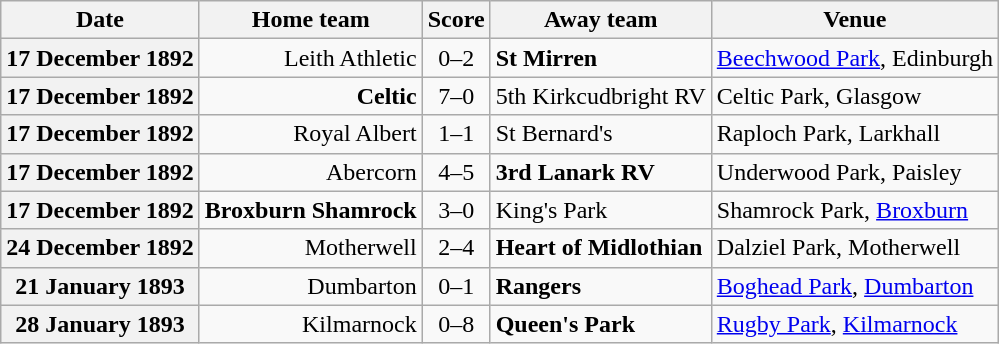<table class="wikitable football-result-list" style="max-width: 80em; text-align: center">
<tr>
<th scope="col">Date</th>
<th scope="col">Home team</th>
<th scope="col">Score</th>
<th scope="col">Away team</th>
<th scope="col">Venue</th>
</tr>
<tr>
<th scope="row">17 December 1892</th>
<td align=right>Leith Athletic</td>
<td>0–2</td>
<td align=left><strong>St Mirren</strong></td>
<td align=left><a href='#'>Beechwood Park</a>, Edinburgh</td>
</tr>
<tr>
<th scope="row">17 December 1892</th>
<td align=right><strong>Celtic</strong></td>
<td>7–0</td>
<td align=left>5th Kirkcudbright RV</td>
<td align=left>Celtic Park, Glasgow</td>
</tr>
<tr>
<th scope="row">17 December 1892</th>
<td align=right>Royal Albert</td>
<td>1–1</td>
<td align=left>St Bernard's</td>
<td align=left>Raploch Park, Larkhall</td>
</tr>
<tr>
<th scope="row">17 December 1892</th>
<td align=right>Abercorn</td>
<td>4–5</td>
<td align=left><strong>3rd Lanark RV</strong></td>
<td align=left>Underwood Park, Paisley</td>
</tr>
<tr>
<th scope="row">17 December 1892</th>
<td align=right><strong>Broxburn Shamrock</strong></td>
<td>3–0</td>
<td align=left>King's Park</td>
<td align=left>Shamrock Park, <a href='#'>Broxburn</a></td>
</tr>
<tr>
<th scope="row">24 December 1892</th>
<td align=right>Motherwell</td>
<td>2–4</td>
<td align=left><strong>Heart of Midlothian</strong></td>
<td align=left>Dalziel Park, Motherwell</td>
</tr>
<tr>
<th scope="row">21 January 1893</th>
<td align=right>Dumbarton</td>
<td>0–1</td>
<td align=left><strong>Rangers</strong></td>
<td align=left><a href='#'>Boghead Park</a>, <a href='#'>Dumbarton</a></td>
</tr>
<tr>
<th scope="row">28 January 1893</th>
<td align=right>Kilmarnock</td>
<td>0–8</td>
<td align=left><strong>Queen's Park</strong></td>
<td align=left><a href='#'>Rugby Park</a>, <a href='#'>Kilmarnock</a></td>
</tr>
</table>
